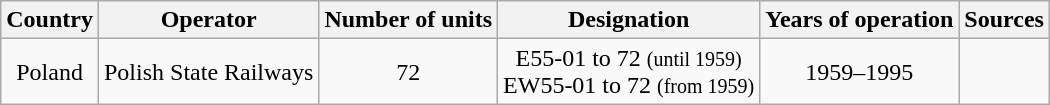<table class="wikitable" style="text-align:center;">
<tr>
<th>Country</th>
<th>Operator</th>
<th>Number of units</th>
<th>Designation</th>
<th>Years of operation</th>
<th>Sources</th>
</tr>
<tr>
<td>Poland</td>
<td>Polish State Railways</td>
<td>72</td>
<td>E55-01 to 72 <small>(until 1959)</small><br>EW55-01 to 72 <small>(from 1959)</small></td>
<td>1959–1995</td>
<td></td>
</tr>
</table>
